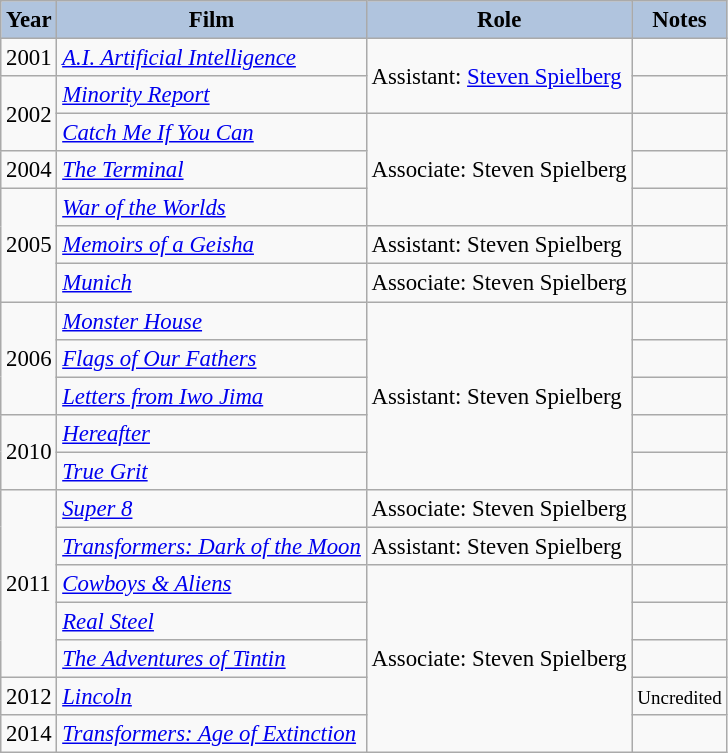<table class="wikitable" style="font-size:95%;">
<tr>
<th style="background:#B0C4DE;">Year</th>
<th style="background:#B0C4DE;">Film</th>
<th style="background:#B0C4DE;">Role</th>
<th style="background:#B0C4DE;">Notes</th>
</tr>
<tr>
<td>2001</td>
<td><em><a href='#'>A.I. Artificial Intelligence</a></em></td>
<td rowspan=2>Assistant: <a href='#'>Steven Spielberg</a></td>
<td></td>
</tr>
<tr>
<td rowspan=2>2002</td>
<td><em><a href='#'>Minority Report</a></em></td>
<td></td>
</tr>
<tr>
<td><em><a href='#'>Catch Me If You Can</a></em></td>
<td rowspan=3>Associate: Steven Spielberg</td>
<td></td>
</tr>
<tr>
<td>2004</td>
<td><em><a href='#'>The Terminal</a></em></td>
<td></td>
</tr>
<tr>
<td rowspan=3>2005</td>
<td><em><a href='#'>War of the Worlds</a></em></td>
<td></td>
</tr>
<tr>
<td><em><a href='#'>Memoirs of a Geisha</a></em></td>
<td>Assistant: Steven Spielberg</td>
<td></td>
</tr>
<tr>
<td><em><a href='#'>Munich</a></em></td>
<td>Associate: Steven Spielberg</td>
<td></td>
</tr>
<tr>
<td rowspan=3>2006</td>
<td><em><a href='#'>Monster House</a></em></td>
<td rowspan=5>Assistant: Steven Spielberg</td>
<td></td>
</tr>
<tr>
<td><em><a href='#'>Flags of Our Fathers</a></em></td>
<td></td>
</tr>
<tr>
<td><em><a href='#'>Letters from Iwo Jima</a></em></td>
<td></td>
</tr>
<tr>
<td rowspan=2>2010</td>
<td><em><a href='#'>Hereafter</a></em></td>
<td></td>
</tr>
<tr>
<td><em><a href='#'>True Grit</a></em></td>
<td></td>
</tr>
<tr>
<td rowspan=5>2011</td>
<td><em><a href='#'>Super 8</a></em></td>
<td>Associate: Steven Spielberg</td>
<td></td>
</tr>
<tr>
<td><em><a href='#'>Transformers: Dark of the Moon</a></em></td>
<td>Assistant: Steven Spielberg</td>
<td></td>
</tr>
<tr>
<td><em><a href='#'>Cowboys & Aliens</a></em></td>
<td rowspan=5>Associate: Steven Spielberg</td>
<td></td>
</tr>
<tr>
<td><em><a href='#'>Real Steel</a></em></td>
<td></td>
</tr>
<tr>
<td><em><a href='#'>The Adventures of Tintin</a></em></td>
<td></td>
</tr>
<tr>
<td>2012</td>
<td><em><a href='#'>Lincoln</a></em></td>
<td><small>Uncredited</small></td>
</tr>
<tr>
<td>2014</td>
<td><em><a href='#'>Transformers: Age of Extinction</a></em></td>
<td></td>
</tr>
</table>
